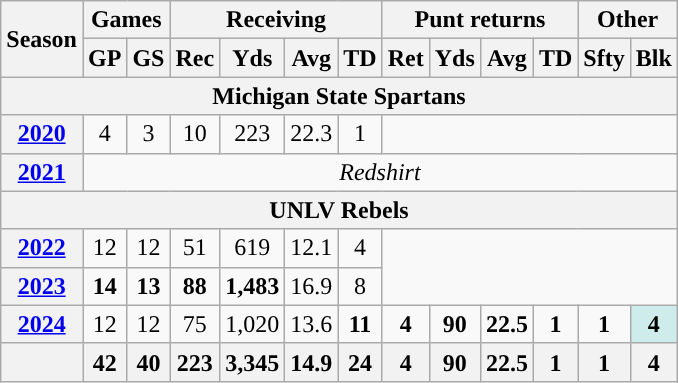<table class="wikitable" style="text-align:center;">
<tr>
<th rowspan="2">Season</th>
<th colspan="2">Games</th>
<th colspan="4">Receiving</th>
<th colspan="4">Punt returns</th>
<th colspan="2">Other</th>
</tr>
<tr>
<th>GP</th>
<th>GS</th>
<th>Rec</th>
<th>Yds</th>
<th>Avg</th>
<th>TD</th>
<th>Ret</th>
<th>Yds</th>
<th>Avg</th>
<th>TD</th>
<th>Sfty</th>
<th>Blk</th>
</tr>
<tr>
<th colspan="14">Michigan State Spartans</th>
</tr>
<tr>
<th><a href='#'>2020</a></th>
<td>4</td>
<td>3</td>
<td>10</td>
<td>223</td>
<td>22.3</td>
<td>1</td>
</tr>
<tr>
<th><a href='#'>2021</a></th>
<td colspan="15"><em>Redshirt </em></td>
</tr>
<tr>
<th colspan="14">UNLV Rebels</th>
</tr>
<tr>
<th><a href='#'>2022</a></th>
<td>12</td>
<td>12</td>
<td>51</td>
<td>619</td>
<td>12.1</td>
<td>4</td>
</tr>
<tr>
<th><a href='#'>2023</a></th>
<td><strong>14</strong></td>
<td><strong>13</strong></td>
<td><strong>88</strong></td>
<td><strong>1,483</strong></td>
<td>16.9</td>
<td>8</td>
</tr>
<tr>
<th><a href='#'>2024</a></th>
<td>12</td>
<td>12</td>
<td>75</td>
<td>1,020</td>
<td>13.6</td>
<td><strong>11</strong></td>
<td><strong>4</strong></td>
<td><strong>90</strong></td>
<td><strong>22.5</strong></td>
<td><strong>1</strong></td>
<td><strong>1</strong></td>
<td style="background:#cfecec;"><strong>4</strong></td>
</tr>
<tr>
<th></th>
<th>42</th>
<th>40</th>
<th>223</th>
<th>3,345</th>
<th>14.9</th>
<th>24</th>
<th>4</th>
<th>90</th>
<th>22.5</th>
<th>1</th>
<th>1</th>
<th>4</th>
</tr>
</table>
